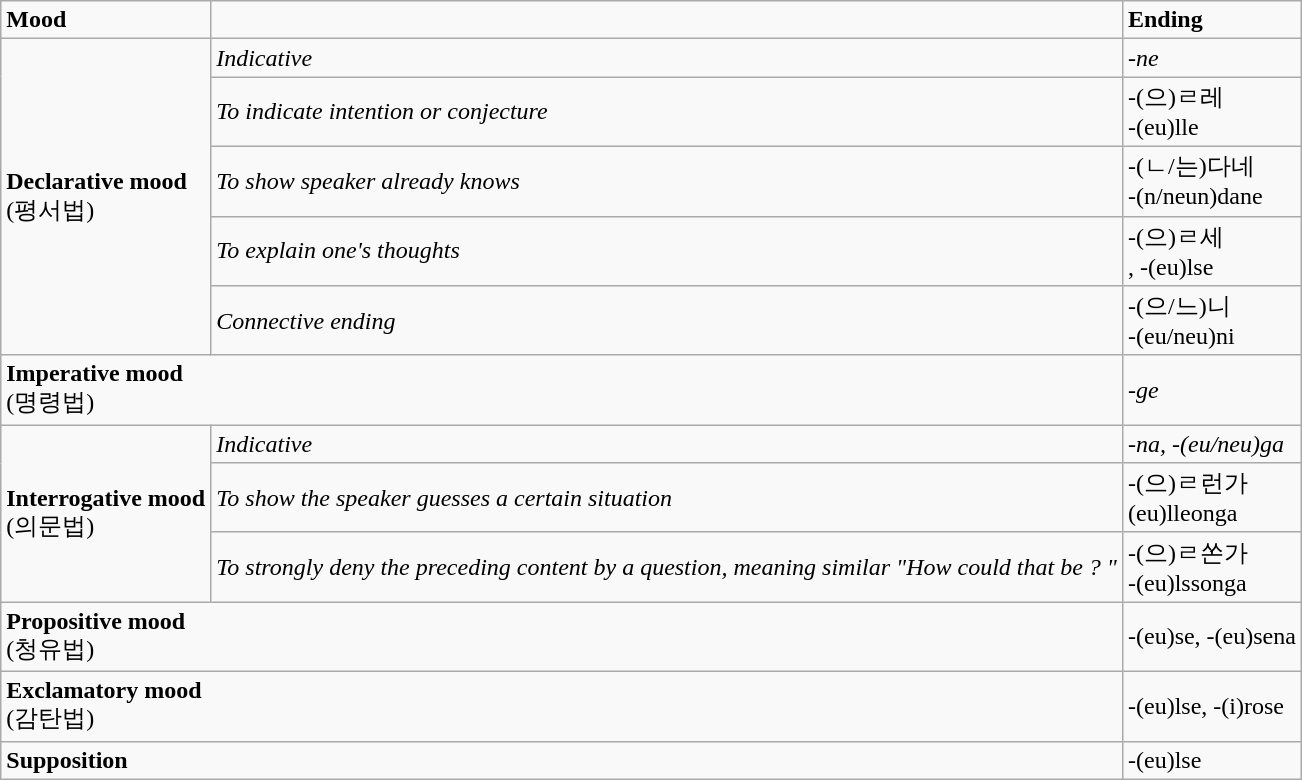<table class="wikitable">
<tr>
<td><strong>Mood</strong></td>
<td></td>
<td><strong>Ending</strong></td>
</tr>
<tr>
<td rowspan="5"><strong>Declarative mood</strong><br>(평서법)</td>
<td><em>Indicative</em></td>
<td><em>-ne</em></td>
</tr>
<tr>
<td><em>To  indicate intention or conjecture</em></td>
<td>-(으)ㄹ레<br>-(eu)lle</td>
</tr>
<tr>
<td><em>To show speaker already knows</em></td>
<td>-(ㄴ/는)다네<br>-(n/neun)dane</td>
</tr>
<tr>
<td><em>To explain one's thoughts</em></td>
<td>-(으)ㄹ세<br>, -(eu)lse</td>
</tr>
<tr>
<td><em>Connective ending</em></td>
<td>-(으/느)니<br>-(eu/neu)ni</td>
</tr>
<tr>
<td colspan="2"><strong>Imperative mood</strong><br>(명령법)</td>
<td><em>-ge</em></td>
</tr>
<tr>
<td rowspan="3"><strong>Interrogative mood</strong><br>(의문법)</td>
<td><em>Indicative</em></td>
<td><em>-na, -(eu/neu)ga</em></td>
</tr>
<tr>
<td><em>To show the speaker guesses a certain situation</em></td>
<td>-(으)ㄹ런가<br>(eu)lleonga</td>
</tr>
<tr>
<td><em>To strongly deny the preceding content by a question, meaning similar "How could that be ? "</em></td>
<td>-(으)ㄹ쏜가<br>-(eu)lssonga</td>
</tr>
<tr>
<td colspan="2"><strong>Propositive mood</strong><br>(청유법)</td>
<td>-(eu)se, -(eu)sena</td>
</tr>
<tr>
<td colspan="2"><strong>Exclamatory mood</strong><br>(감탄법)</td>
<td>-(eu)lse, -(i)rose</td>
</tr>
<tr>
<td colspan="2"><strong>Supposition</strong></td>
<td>-(eu)lse</td>
</tr>
</table>
